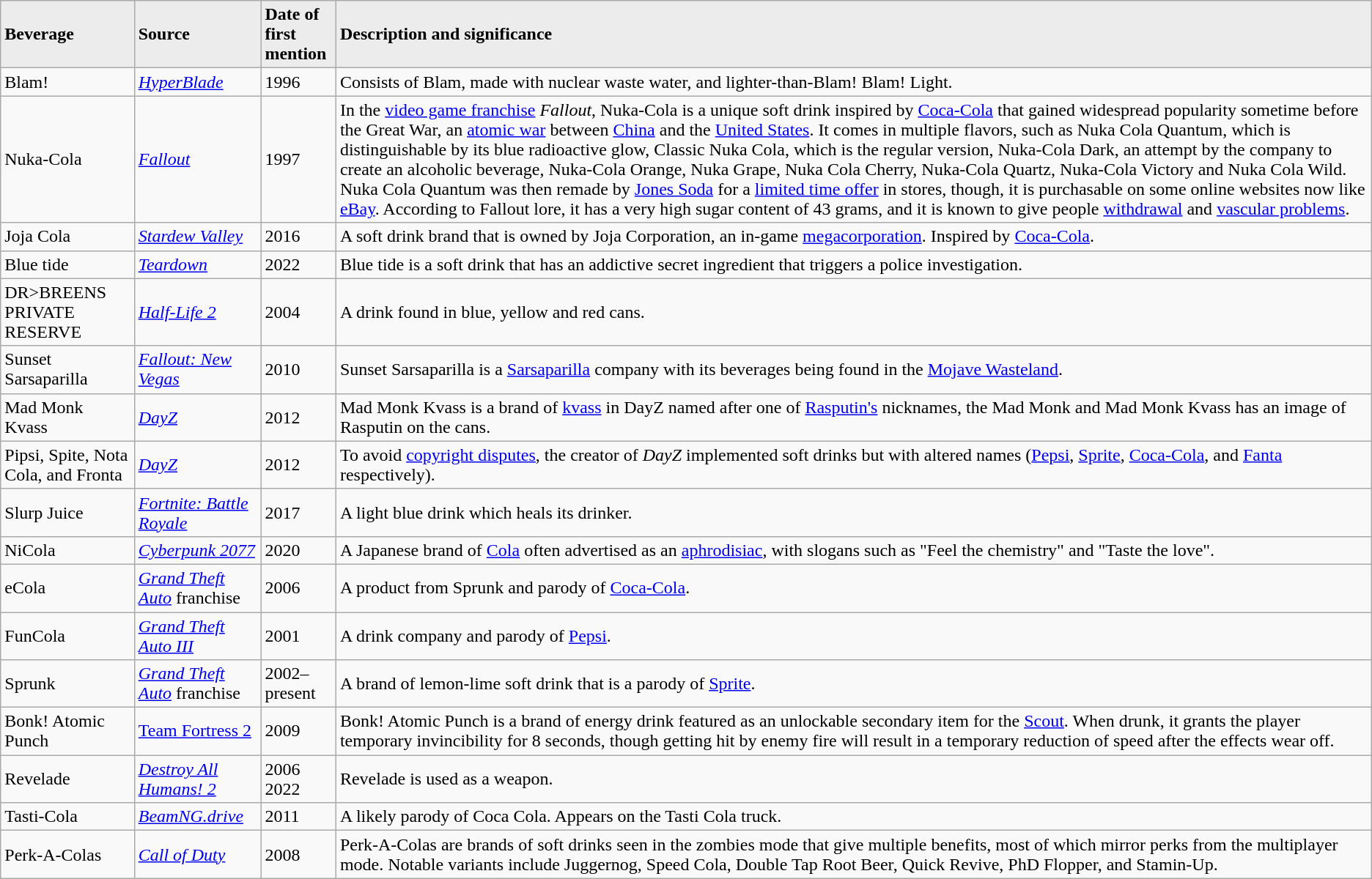<table class="wikitable">
<tr style="background:#ececec;">
<td><strong>Beverage</strong></td>
<td><strong>Source</strong></td>
<td><strong>Date of<br>first mention</strong></td>
<td><strong>Description and significance</strong></td>
</tr>
<tr>
<td>Blam!</td>
<td><em><a href='#'>HyperBlade</a></em></td>
<td>1996</td>
<td>Consists of Blam, made with nuclear waste water, and lighter-than-Blam! Blam! Light.</td>
</tr>
<tr>
<td>Nuka-Cola</td>
<td><em><a href='#'>Fallout</a></em></td>
<td>1997</td>
<td>In the <a href='#'>video game franchise</a> <em>Fallout</em>, Nuka-Cola is a unique soft drink inspired by <a href='#'>Coca-Cola</a> that gained widespread popularity sometime before the Great War, an <a href='#'>atomic war</a> between <a href='#'>China</a> and the <a href='#'>United States</a>. It comes in multiple flavors, such as Nuka Cola Quantum, which is distinguishable by its blue radioactive glow, Classic Nuka Cola, which is the regular version, Nuka-Cola Dark, an attempt by the company to create an alcoholic beverage, Nuka-Cola Orange, Nuka Grape, Nuka Cola Cherry, Nuka-Cola Quartz, Nuka-Cola Victory and Nuka Cola Wild. Nuka Cola Quantum was then remade by <a href='#'>Jones Soda</a> for a <a href='#'>limited time offer</a> in stores, though, it is purchasable on some online websites now like <a href='#'>eBay</a>. According to Fallout lore, it has a very high sugar content of 43 grams, and it is known to give people <a href='#'>withdrawal</a> and <a href='#'>vascular problems</a>.</td>
</tr>
<tr>
<td>Joja Cola</td>
<td><em><a href='#'>Stardew Valley</a></em></td>
<td>2016</td>
<td>A soft drink brand that is owned by Joja Corporation, an in-game <a href='#'>megacorporation</a>. Inspired by <a href='#'>Coca-Cola</a>.</td>
</tr>
<tr>
<td>Blue tide</td>
<td><em><a href='#'>Teardown</a></em></td>
<td>2022</td>
<td>Blue tide is a soft drink that has an addictive secret ingredient that triggers a police investigation.</td>
</tr>
<tr>
<td>DR>BREENS PRIVATE RESERVE</td>
<td><em><a href='#'>Half-Life 2</a></em></td>
<td>2004</td>
<td>A drink found in blue, yellow and red cans.</td>
</tr>
<tr>
<td>Sunset Sarsaparilla</td>
<td><em><a href='#'>Fallout: New Vegas</a></em></td>
<td>2010</td>
<td>Sunset Sarsaparilla is a <a href='#'>Sarsaparilla</a> company with its beverages being found in the <a href='#'>Mojave Wasteland</a>.</td>
</tr>
<tr>
<td>Mad Monk Kvass</td>
<td><em><a href='#'>DayZ</a></em></td>
<td>2012</td>
<td>Mad Monk Kvass is a brand of <a href='#'>kvass</a> in DayZ named after one of <a href='#'>Rasputin's</a> nicknames, the Mad Monk and Mad Monk Kvass has an image of Rasputin on the cans.</td>
</tr>
<tr>
<td>Pipsi, Spite, Nota Cola, and Fronta</td>
<td><a href='#'><em>DayZ</em></a></td>
<td>2012</td>
<td>To avoid <a href='#'>copyright disputes</a>, the creator of <em>DayZ</em> implemented soft drinks but with altered names (<a href='#'>Pepsi</a>, <a href='#'>Sprite</a>, <a href='#'>Coca-Cola</a>, and <a href='#'>Fanta</a> respectively).</td>
</tr>
<tr>
<td>Slurp Juice</td>
<td><em><a href='#'>Fortnite: Battle Royale</a></em></td>
<td>2017</td>
<td>A light blue drink which heals its drinker.</td>
</tr>
<tr>
<td>NiCola</td>
<td><em><a href='#'>Cyberpunk 2077</a></em></td>
<td>2020</td>
<td>A Japanese brand of <a href='#'>Cola</a> often advertised as an <a href='#'>aphrodisiac</a>, with slogans such as "Feel the chemistry" and "Taste the love".</td>
</tr>
<tr>
<td>eCola</td>
<td><em><a href='#'>Grand Theft Auto</a></em> franchise</td>
<td>2006</td>
<td>A product from Sprunk and parody of <a href='#'>Coca-Cola</a>.</td>
</tr>
<tr>
<td>FunCola</td>
<td><em><a href='#'>Grand Theft Auto III</a></em></td>
<td>2001</td>
<td>A drink company and parody of <a href='#'>Pepsi</a>.</td>
</tr>
<tr>
<td>Sprunk</td>
<td><em><a href='#'>Grand Theft Auto</a></em> franchise</td>
<td>2002–present</td>
<td>A brand of lemon-lime soft drink that is a parody of <a href='#'>Sprite</a>.</td>
</tr>
<tr>
<td>Bonk! Atomic Punch</td>
<td><a href='#'>Team Fortress 2</a></td>
<td>2009</td>
<td>Bonk! Atomic Punch is a brand of energy drink featured as an unlockable secondary item for the <a href='#'>Scout</a>. When drunk, it grants the player temporary invincibility for 8 seconds, though getting hit by enemy fire will result in a temporary reduction of speed after the effects wear off.</td>
</tr>
<tr>
<td>Revelade</td>
<td><em><a href='#'>Destroy All Humans! 2</a></em></td>
<td>2006 2022</td>
<td>Revelade is used as a weapon.</td>
</tr>
<tr>
<td>Tasti-Cola</td>
<td><em><a href='#'>BeamNG.drive</a></em></td>
<td>2011</td>
<td>A likely parody of Coca Cola. Appears on the Tasti Cola truck.</td>
</tr>
<tr>
<td>Perk-A-Colas</td>
<td><em><a href='#'>Call of Duty</a></em></td>
<td>2008</td>
<td>Perk-A-Colas are brands of soft drinks seen in the zombies mode that give multiple benefits, most of which mirror perks from the multiplayer mode. Notable variants include Juggernog, Speed Cola, Double Tap Root Beer, Quick Revive, PhD Flopper, and Stamin-Up.</td>
</tr>
</table>
